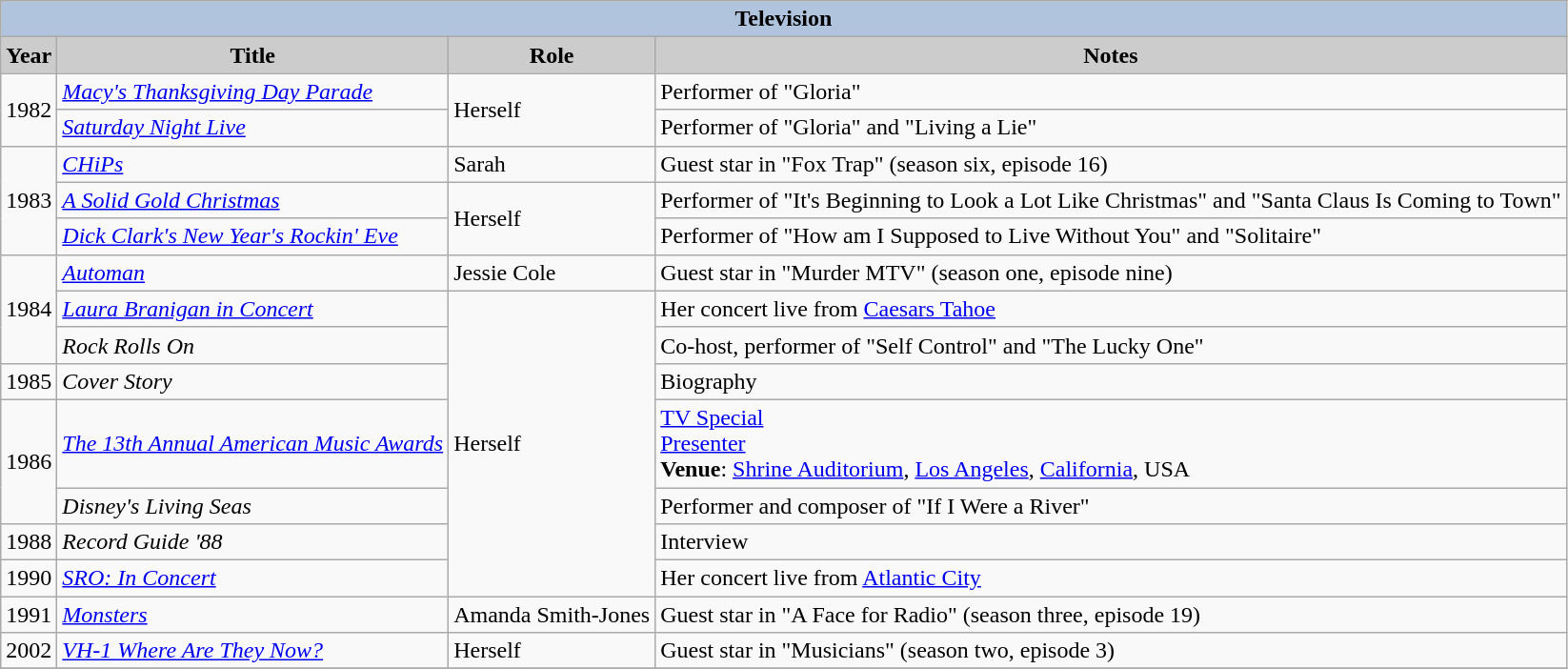<table class="wikitable sortable">
<tr style="text-align:center;">
<th colspan=4 style="background:#B0C4DE;">Television</th>
</tr>
<tr style="text-align:center;">
<th style="background:#ccc;">Year</th>
<th style="background:#ccc;">Title</th>
<th style="background:#ccc;">Role</th>
<th style="background:#ccc;">Notes</th>
</tr>
<tr>
<td rowspan="2">1982</td>
<td><em><a href='#'>Macy's Thanksgiving Day Parade</a></em></td>
<td rowspan="2">Herself</td>
<td>Performer of "Gloria"</td>
</tr>
<tr>
<td><em><a href='#'>Saturday Night Live</a></em></td>
<td>Performer of "Gloria" and "Living a Lie"</td>
</tr>
<tr>
<td rowspan="3">1983</td>
<td><em><a href='#'>CHiPs</a></em></td>
<td>Sarah</td>
<td>Guest star in "Fox Trap" (season six, episode 16)</td>
</tr>
<tr>
<td><em><a href='#'>A Solid Gold Christmas</a></em></td>
<td rowspan="2">Herself</td>
<td>Performer of "It's Beginning to Look a Lot Like Christmas" and "Santa Claus Is Coming to Town"</td>
</tr>
<tr>
<td><em><a href='#'>Dick Clark's New Year's Rockin' Eve</a></em></td>
<td>Performer of "How am I Supposed to Live Without You" and "Solitaire"</td>
</tr>
<tr>
<td rowspan="3">1984</td>
<td><em><a href='#'>Automan</a></em></td>
<td>Jessie Cole</td>
<td>Guest star in "Murder MTV" (season one, episode nine)</td>
</tr>
<tr>
<td><em><a href='#'>Laura Branigan in Concert</a></em></td>
<td rowspan="7">Herself</td>
<td>Her concert live from <a href='#'>Caesars Tahoe</a></td>
</tr>
<tr>
<td><em>Rock Rolls On</em></td>
<td>Co-host, performer of "Self Control" and "The Lucky One"</td>
</tr>
<tr>
<td>1985</td>
<td><em>Cover Story</em></td>
<td>Biography</td>
</tr>
<tr>
<td rowspan="2">1986</td>
<td><em><a href='#'>The 13th Annual American Music Awards</a></em></td>
<td><a href='#'>TV Special</a><br><a href='#'>Presenter</a><br><strong>Venue</strong>: <a href='#'>Shrine Auditorium</a>, <a href='#'>Los Angeles</a>, <a href='#'>California</a>, USA</td>
</tr>
<tr>
<td><em>Disney's Living Seas</em></td>
<td>Performer and composer of "If I Were a River"</td>
</tr>
<tr>
<td>1988</td>
<td><em>Record Guide '88</em></td>
<td>Interview</td>
</tr>
<tr>
<td>1990</td>
<td><em><a href='#'>SRO: In Concert</a></em></td>
<td>Her concert live from <a href='#'>Atlantic City</a></td>
</tr>
<tr>
<td>1991</td>
<td><em><a href='#'>Monsters</a></em></td>
<td>Amanda Smith-Jones</td>
<td>Guest star in "A Face for Radio" (season three, episode 19)</td>
</tr>
<tr>
<td>2002</td>
<td><em><a href='#'>VH-1 Where Are They Now?</a></em></td>
<td>Herself</td>
<td>Guest star in "Musicians" (season two, episode 3)</td>
</tr>
<tr>
</tr>
</table>
